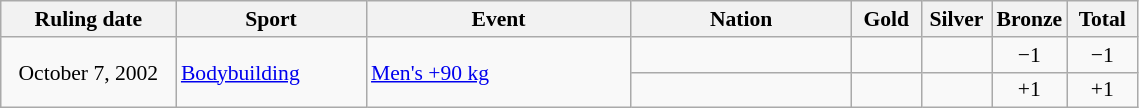<table class="wikitable" style="text-align:center; font-size:90%;">
<tr>
<th scope="col" width="110">Ruling date</th>
<th scope="col" width="120">Sport</th>
<th scope="col" width="170">Event</th>
<th scope="col" width="140">Nation</th>
<th scope="col" width="40">Gold</th>
<th scope="col" width="40">Silver</th>
<th scope="col" width="40">Bronze</th>
<th scope="col" width="40">Total</th>
</tr>
<tr>
<td rowspan=2>October 7, 2002</td>
<td rowspan=2 align=left><a href='#'>Bodybuilding</a></td>
<td rowspan=2 align=left><a href='#'>Men's +90 kg</a></td>
<td align=left></td>
<td></td>
<td></td>
<td>−1</td>
<td>−1</td>
</tr>
<tr>
<td align=left></td>
<td></td>
<td></td>
<td>+1</td>
<td>+1</td>
</tr>
</table>
